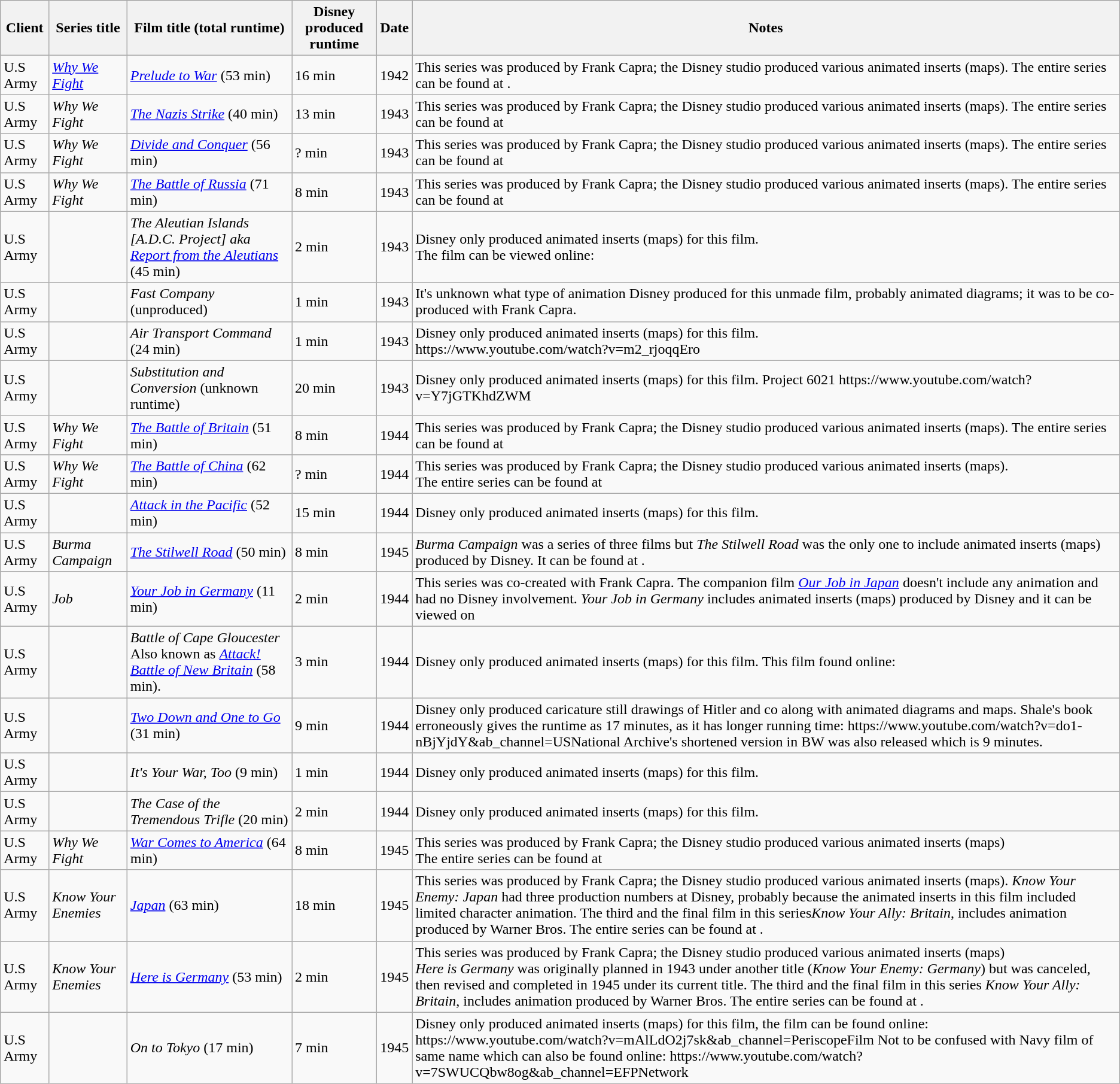<table class="wikitable">
<tr>
<th>Client</th>
<th>Series title</th>
<th>Film title (total runtime)</th>
<th>Disney produced runtime</th>
<th>Date</th>
<th>Notes</th>
</tr>
<tr>
<td>U.S Army</td>
<td><em><a href='#'>Why We Fight</a></em></td>
<td><em><a href='#'>Prelude to War</a></em> (53 min)</td>
<td>16 min</td>
<td>1942</td>
<td>This series was produced by Frank Capra; the Disney studio produced various animated inserts (maps). The entire series can be found at .</td>
</tr>
<tr>
<td>U.S Army</td>
<td><em>Why We Fight</em></td>
<td><em><a href='#'>The Nazis Strike</a></em> (40 min)</td>
<td>13 min<br></td>
<td>1943</td>
<td>This series was produced by Frank Capra; the Disney studio produced various animated inserts (maps). The entire series can be found at </td>
</tr>
<tr>
<td>U.S Army</td>
<td><em>Why We Fight</em></td>
<td><em><a href='#'>Divide and Conquer</a></em> (56 min)</td>
<td>? min</td>
<td>1943</td>
<td>This series was produced by Frank Capra; the Disney studio produced various animated inserts (maps). The entire series can be found at </td>
</tr>
<tr>
<td>U.S Army</td>
<td><em>Why We Fight</em></td>
<td><em><a href='#'>The Battle of Russia</a></em> (71 min)</td>
<td>8 min</td>
<td>1943</td>
<td>This series was produced by Frank Capra; the Disney studio produced various animated inserts (maps). The entire series can be found at </td>
</tr>
<tr>
<td>U.S Army</td>
<td></td>
<td><em>The Aleutian Islands [A.D.C. Project] aka <a href='#'>Report from the Aleutians</a></em> (45 min)</td>
<td>2 min</td>
<td>1943</td>
<td>Disney only produced animated inserts (maps) for this film.<br>The film can be viewed online: </td>
</tr>
<tr>
<td>U.S Army</td>
<td></td>
<td><em>Fast Company</em> (unproduced)</td>
<td>1 min</td>
<td>1943</td>
<td>It's unknown what type of animation Disney produced for this unmade film, probably animated diagrams; it was to be co-produced with Frank Capra.</td>
</tr>
<tr>
<td>U.S Army</td>
<td></td>
<td><em>Air Transport Command</em> (24 min)</td>
<td>1 min</td>
<td>1943</td>
<td>Disney only produced animated inserts (maps) for this film.<br>https://www.youtube.com/watch?v=m2_rjoqqEro</td>
</tr>
<tr>
<td>U.S Army</td>
<td></td>
<td><em>Substitution and Conversion</em> (unknown runtime)</td>
<td>20 min</td>
<td>1943</td>
<td>Disney only produced animated inserts (maps) for this film.  Project 6021 https://www.youtube.com/watch?v=Y7jGTKhdZWM</td>
</tr>
<tr>
<td>U.S Army</td>
<td><em>Why We Fight</em></td>
<td><em><a href='#'>The Battle of Britain</a></em> (51 min)</td>
<td>8 min</td>
<td>1944</td>
<td>This series was produced by Frank Capra; the Disney studio produced various animated inserts (maps). The entire series can be found at </td>
</tr>
<tr>
<td>U.S Army</td>
<td><em>Why We Fight</em></td>
<td><em><a href='#'>The Battle of China</a></em> (62 min)</td>
<td>? min</td>
<td>1944</td>
<td>This series was produced by Frank Capra; the Disney studio produced various animated inserts (maps).<br>The entire series can be found at </td>
</tr>
<tr>
<td>U.S Army</td>
<td></td>
<td><em><a href='#'>Attack in the Pacific</a></em> (52 min)</td>
<td>15 min</td>
<td>1944</td>
<td>Disney only produced animated inserts (maps) for this film.  </td>
</tr>
<tr>
<td>U.S Army</td>
<td><em>Burma Campaign</em></td>
<td><em><a href='#'>The Stilwell Road</a></em> (50 min)</td>
<td>8 min</td>
<td>1945</td>
<td><em>Burma Campaign</em> was a series of three films but <em>The Stilwell Road</em> was the only one to include animated inserts (maps) produced by Disney. It can be found at .</td>
</tr>
<tr>
<td>U.S Army</td>
<td><em>Job</em></td>
<td><em><a href='#'>Your Job in Germany</a></em> (11 min)</td>
<td>2 min</td>
<td>1944</td>
<td>This series was co-created with Frank Capra. The companion film <em><a href='#'>Our Job in Japan</a></em> doesn't include any animation and had no Disney involvement. <em>Your Job in Germany</em> includes animated inserts (maps) produced by Disney and it can be viewed on </td>
</tr>
<tr>
<td>U.S Army</td>
<td></td>
<td><em>Battle of Cape Gloucester</em> Also known as <em><a href='#'>Attack! Battle of New Britain</a></em> (58 min).</td>
<td>3 min</td>
<td>1944</td>
<td>Disney only produced animated inserts (maps) for this film. This film found online: </td>
</tr>
<tr>
<td>U.S Army</td>
<td></td>
<td><em><a href='#'>Two Down and One to Go</a></em> (31 min)</td>
<td>9 min</td>
<td>1944</td>
<td>Disney only produced caricature still drawings of Hitler and co along with animated diagrams and maps. Shale's book erroneously gives the runtime as 17 minutes, as it has longer running time: https://www.youtube.com/watch?v=do1-nBjYjdY&ab_channel=USNational Archive's shortened version in BW was also released which is 9 minutes.</td>
</tr>
<tr>
<td>U.S Army</td>
<td></td>
<td><em>It's Your War, Too</em> (9 min)</td>
<td>1 min</td>
<td>1944</td>
<td>Disney only produced animated inserts (maps) for this film.  </td>
</tr>
<tr>
<td>U.S Army</td>
<td></td>
<td><em>The Case of the Tremendous Trifle</em> (20 min)</td>
<td>2 min</td>
<td>1944</td>
<td>Disney only produced animated inserts (maps) for this film. </td>
</tr>
<tr>
<td>U.S Army</td>
<td><em>Why We Fight</em></td>
<td><em><a href='#'>War Comes to America</a></em> (64 min)</td>
<td>8 min</td>
<td>1945</td>
<td>This series was produced by Frank Capra; the Disney studio produced various animated inserts (maps)<br>The entire series can be found at </td>
</tr>
<tr>
<td>U.S Army</td>
<td><em>Know Your Enemies</em></td>
<td><em><a href='#'>Japan</a></em> (63 min)</td>
<td>18 min</td>
<td>1945</td>
<td>This series was produced by Frank Capra; the Disney studio produced various animated inserts (maps). <em>Know Your Enemy: Japan</em> had three production numbers at Disney, probably because the animated inserts in this film included limited character animation. The third and the final film in this series<em>Know Your Ally: Britain</em>, includes animation produced by Warner Bros. The entire series can be found at .</td>
</tr>
<tr>
<td>U.S Army</td>
<td><em>Know Your Enemies</em></td>
<td><em><a href='#'>Here is Germany</a></em> (53 min)</td>
<td>2 min</td>
<td>1945</td>
<td>This series was produced by Frank Capra; the Disney studio produced various animated inserts (maps)<br><em>Here is Germany</em> was originally planned in 1943 under another title (<em>Know Your Enemy: Germany</em>) but was canceled, then revised and completed in 1945 under its current title. The third and the final film in this series <em>Know Your Ally: Britain</em>, includes animation produced by Warner Bros. The entire series can be found at .</td>
</tr>
<tr>
<td>U.S Army</td>
<td></td>
<td><em>On to Tokyo</em> (17 min)</td>
<td>7 min</td>
<td>1945</td>
<td>Disney only produced animated inserts (maps) for this film, the film can be found online: https://www.youtube.com/watch?v=mAlLdO2j7sk&ab_channel=PeriscopeFilm Not to be confused with Navy film of same name which can also be found online: https://www.youtube.com/watch?v=7SWUCQbw8og&ab_channel=EFPNetwork</td>
</tr>
</table>
